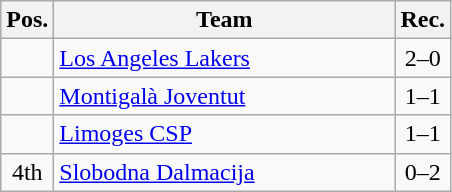<table class="wikitable" style="text-align:center">
<tr>
<th width=25>Pos.</th>
<th width=220>Team</th>
<th width=25>Rec.</th>
</tr>
<tr>
<td></td>
<td align=left> <a href='#'>Los Angeles Lakers</a></td>
<td>2–0</td>
</tr>
<tr>
<td></td>
<td align=left> <a href='#'>Montigalà Joventut</a></td>
<td>1–1</td>
</tr>
<tr>
<td></td>
<td align=left> <a href='#'>Limoges CSP</a></td>
<td>1–1</td>
</tr>
<tr>
<td>4th</td>
<td align=left> <a href='#'>Slobodna Dalmacija</a></td>
<td>0–2</td>
</tr>
</table>
